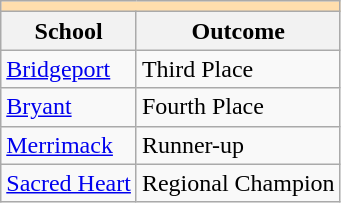<table class="wikitable" style="float:left; margin-right:1em;">
<tr>
<th colspan="3" style="background:#ffdead;"></th>
</tr>
<tr>
<th>School</th>
<th>Outcome</th>
</tr>
<tr>
<td><a href='#'>Bridgeport</a></td>
<td>Third Place</td>
</tr>
<tr>
<td><a href='#'>Bryant</a></td>
<td>Fourth Place</td>
</tr>
<tr>
<td><a href='#'>Merrimack</a></td>
<td>Runner-up</td>
</tr>
<tr>
<td><a href='#'>Sacred Heart</a></td>
<td>Regional Champion</td>
</tr>
</table>
